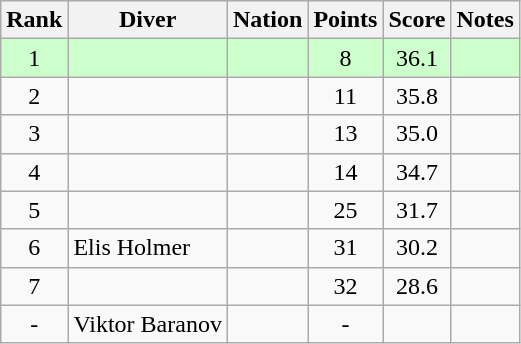<table class="wikitable sortable" style="text-align:center">
<tr>
<th>Rank</th>
<th>Diver</th>
<th>Nation</th>
<th>Points</th>
<th>Score</th>
<th>Notes</th>
</tr>
<tr style="background:#cfc;">
<td>1</td>
<td align=left></td>
<td align=left></td>
<td>8</td>
<td>36.1</td>
<td></td>
</tr>
<tr>
<td>2</td>
<td align=left></td>
<td align=left></td>
<td>11</td>
<td>35.8</td>
<td></td>
</tr>
<tr>
<td>3</td>
<td align=left></td>
<td align=left></td>
<td>13</td>
<td>35.0</td>
<td></td>
</tr>
<tr>
<td>4</td>
<td align=left></td>
<td align=left></td>
<td>14</td>
<td>34.7</td>
<td></td>
</tr>
<tr>
<td>5</td>
<td align=left></td>
<td align=left></td>
<td>25</td>
<td>31.7</td>
<td></td>
</tr>
<tr>
<td>6</td>
<td align=left>Elis Holmer</td>
<td align=left></td>
<td>31</td>
<td>30.2</td>
<td></td>
</tr>
<tr>
<td>7</td>
<td align=left></td>
<td align=left></td>
<td>32</td>
<td>28.6</td>
<td></td>
</tr>
<tr>
<td>-</td>
<td align=left>Viktor Baranov</td>
<td align=left></td>
<td>-</td>
<td></td>
<td></td>
</tr>
</table>
